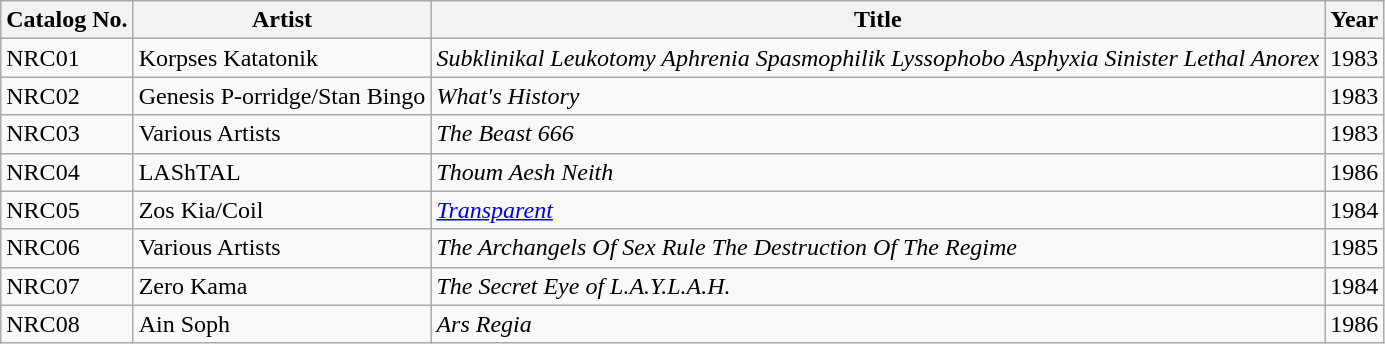<table class="wikitable">
<tr>
<th>Catalog No.</th>
<th>Artist</th>
<th>Title</th>
<th>Year</th>
</tr>
<tr>
<td>NRC01</td>
<td>Korpses Katatonik</td>
<td><em>Subklinikal Leukotomy Aphrenia Spasmophilik Lyssophobo Asphyxia Sinister Lethal Anorex</em></td>
<td>1983</td>
</tr>
<tr>
<td>NRC02</td>
<td>Genesis P-orridge/Stan Bingo</td>
<td><em>What's History</em></td>
<td>1983</td>
</tr>
<tr>
<td>NRC03</td>
<td>Various Artists</td>
<td><em>The Beast 666</em></td>
<td>1983</td>
</tr>
<tr>
<td>NRC04</td>
<td>LAShTAL</td>
<td><em>Thoum Aesh Neith</em></td>
<td>1986</td>
</tr>
<tr>
<td>NRC05</td>
<td>Zos Kia/Coil</td>
<td><em><a href='#'>Transparent</a></em></td>
<td>1984</td>
</tr>
<tr>
<td>NRC06</td>
<td>Various Artists</td>
<td><em>The Archangels Of Sex Rule The Destruction Of The Regime</em></td>
<td>1985</td>
</tr>
<tr>
<td>NRC07</td>
<td>Zero Kama</td>
<td><em>The Secret Eye of L.A.Y.L.A.H.</em></td>
<td>1984</td>
</tr>
<tr>
<td>NRC08</td>
<td>Ain Soph</td>
<td><em>Ars Regia</em></td>
<td>1986</td>
</tr>
</table>
